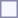<table style="border:1px solid #8888aa; background-color:#f7f8ff; padding:5px; font-size:95%; margin: 0px 12px 12px 0px;">
</table>
